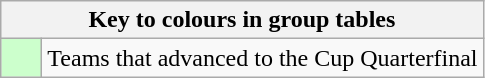<table class="wikitable" style="text-align: center;">
<tr>
<th colspan=2>Key to colours in group tables</th>
</tr>
<tr>
<td style="background:#cfc; width:20px;"></td>
<td align=left>Teams that advanced to the Cup Quarterfinal</td>
</tr>
</table>
